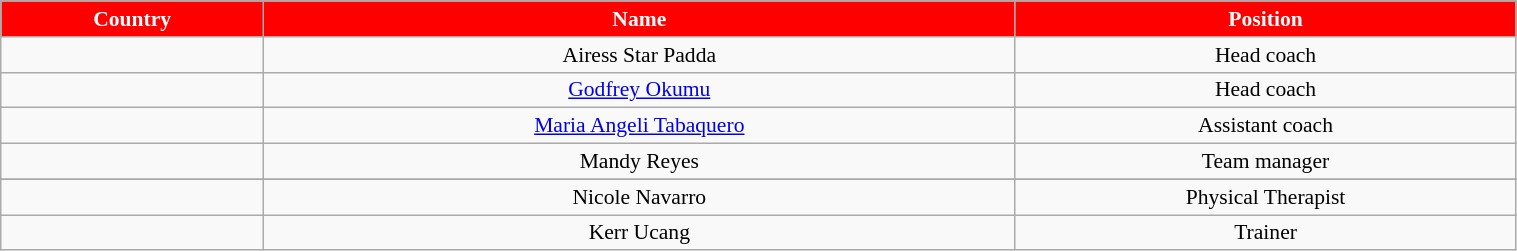<table class="wikitable" style="text-align:center; font-size:90%; width:80%;">
<tr>
<th style="background:red; color:#FFFFFF; text-align:center; width:5%;">Country</th>
<th style="background:red; color:#FFFFFF; text-align:center; width:15%;">Name</th>
<th style="background:red; color:#FFFFFF; text-align:center; width:10%;">Position</th>
</tr>
<tr>
<td></td>
<td>Airess Star Padda</td>
<td>Head coach</td>
</tr>
<tr>
<td></td>
<td><a href='#'>Godfrey Okumu</a></td>
<td>Head coach</td>
</tr>
<tr>
<td></td>
<td><a href='#'>Maria Angeli Tabaquero</a></td>
<td>Assistant coach</td>
</tr>
<tr>
<td></td>
<td>Mandy Reyes</td>
<td>Team manager</td>
</tr>
<tr>
</tr>
<tr>
<td></td>
<td>Nicole Navarro</td>
<td>Physical Therapist</td>
</tr>
<tr>
<td></td>
<td>Kerr Ucang</td>
<td>Trainer</td>
</tr>
</table>
